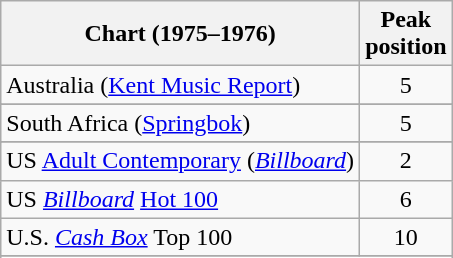<table class="wikitable sortable">
<tr>
<th>Chart (1975–1976)</th>
<th>Peak<br>position</th>
</tr>
<tr>
<td>Australia (<a href='#'>Kent Music Report</a>)</td>
<td style="text-align:center;">5</td>
</tr>
<tr>
</tr>
<tr>
</tr>
<tr>
</tr>
<tr>
</tr>
<tr>
</tr>
<tr>
</tr>
<tr>
</tr>
<tr>
</tr>
<tr>
<td>South Africa (<a href='#'>Springbok</a>)</td>
<td style="text-align:center;">5</td>
</tr>
<tr>
</tr>
<tr>
<td>US <a href='#'>Adult Contemporary</a> (<em><a href='#'>Billboard</a></em>)</td>
<td style="text-align:center;">2</td>
</tr>
<tr>
<td>US <em><a href='#'>Billboard</a></em> <a href='#'>Hot 100</a></td>
<td style="text-align:center;">6</td>
</tr>
<tr>
<td>U.S. <a href='#'><em>Cash Box</em></a> Top 100</td>
<td align="center">10</td>
</tr>
<tr>
</tr>
<tr>
</tr>
</table>
